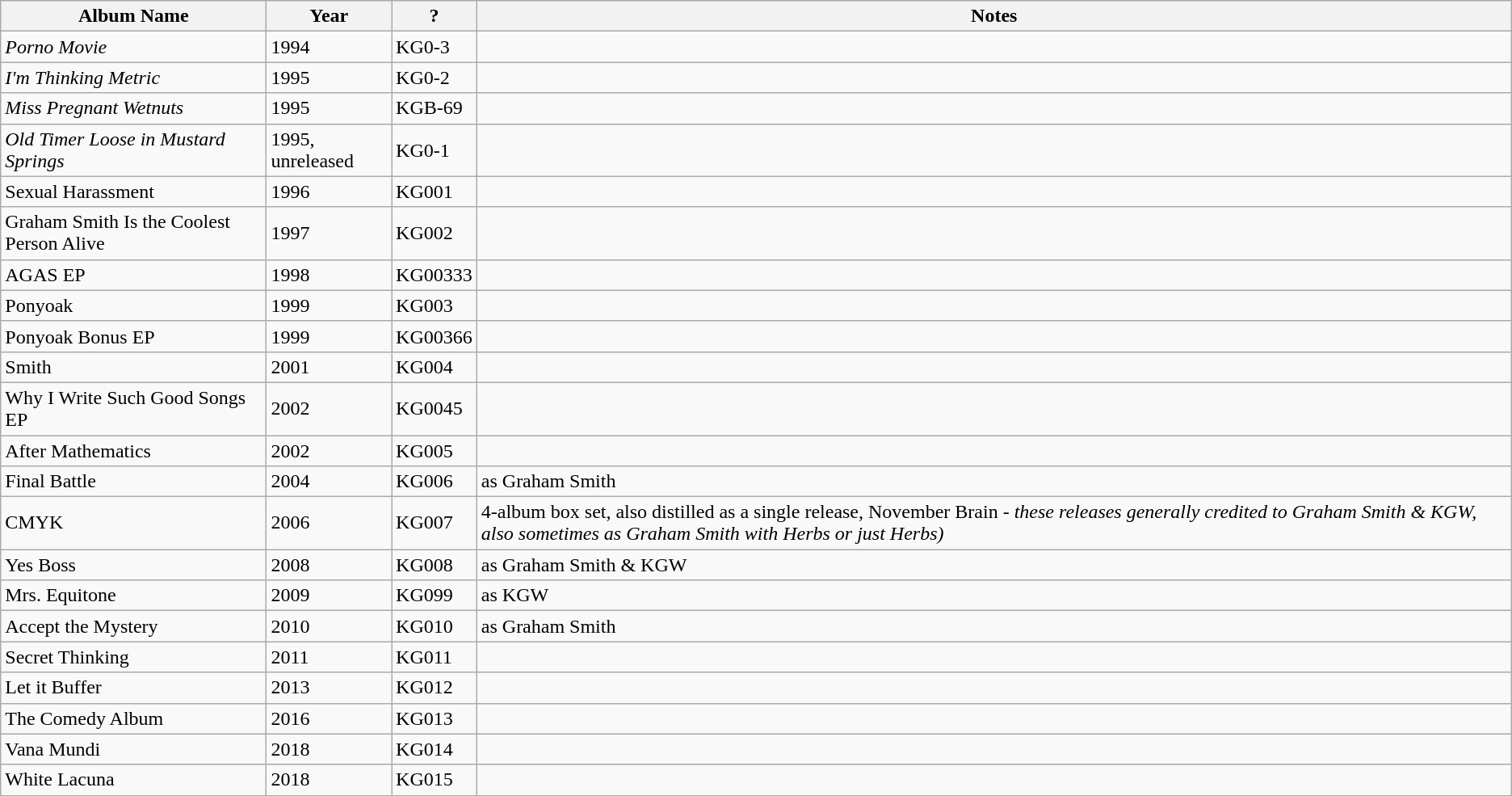<table class="wikitable">
<tr>
<th>Album Name</th>
<th>Year</th>
<th>?</th>
<th>Notes</th>
</tr>
<tr>
<td><em>Porno Movie</em></td>
<td>1994</td>
<td>KG0-3</td>
<td></td>
</tr>
<tr>
<td><em>I'm Thinking Metric</em></td>
<td>1995</td>
<td>KG0-2</td>
<td></td>
</tr>
<tr>
<td><em>Miss Pregnant Wetnuts</em></td>
<td>1995</td>
<td>KGB-69</td>
<td></td>
</tr>
<tr>
<td><em>Old Timer Loose in Mustard Springs</td>
<td>1995, unreleased</td>
<td>KG0-1</td>
<td></td>
</tr>
<tr>
<td></em>Sexual Harassment<em></td>
<td>1996</td>
<td>KG001</td>
<td></td>
</tr>
<tr>
<td></em>Graham Smith Is the Coolest Person Alive<em></td>
<td>1997</td>
<td>KG002</td>
<td></td>
</tr>
<tr>
<td></em>AGAS EP<em></td>
<td>1998</td>
<td>KG00333</td>
<td></td>
</tr>
<tr>
<td></em>Ponyoak<em></td>
<td>1999</td>
<td>KG003</td>
<td></td>
</tr>
<tr>
<td></em>Ponyoak Bonus EP<em></td>
<td>1999</td>
<td>KG00366</td>
<td></td>
</tr>
<tr>
<td></em>Smith<em></td>
<td>2001</td>
<td>KG004</td>
<td></td>
</tr>
<tr>
<td></em>Why I Write Such Good Songs EP<em></td>
<td>2002</td>
<td>KG0045</td>
<td></td>
</tr>
<tr>
<td></em>After Mathematics<em></td>
<td>2002</td>
<td>KG005</td>
<td></td>
</tr>
<tr>
<td></em>Final Battle<em></td>
<td>2004</td>
<td>KG006</td>
<td>as Graham Smith</td>
</tr>
<tr>
<td></em>CMYK<em></td>
<td>2006</td>
<td>KG007</td>
<td>4-album box set, also distilled as a single release, </em>November Brain<em> - these releases generally credited to Graham Smith & KGW, also sometimes as Graham Smith with Herbs or just Herbs)</td>
</tr>
<tr>
<td></em>Yes Boss<em></td>
<td>2008</td>
<td>KG008</td>
<td>as Graham Smith & KGW</td>
</tr>
<tr>
<td></em>Mrs. Equitone<em></td>
<td>2009</td>
<td>KG099</td>
<td>as KGW</td>
</tr>
<tr>
<td></em>Accept the Mystery<em></td>
<td>2010</td>
<td>KG010</td>
<td>as Graham Smith</td>
</tr>
<tr>
<td></em>Secret Thinking<em></td>
<td>2011</td>
<td>KG011</td>
<td></td>
</tr>
<tr>
<td></em>Let it Buffer<em></td>
<td>2013</td>
<td>KG012</td>
<td></td>
</tr>
<tr>
<td></em>The Comedy Album<em></td>
<td>2016</td>
<td>KG013</td>
<td></td>
</tr>
<tr>
<td></em>Vana Mundi<em></td>
<td>2018</td>
<td>KG014</td>
<td></td>
</tr>
<tr>
<td></em>White Lacuna<em></td>
<td>2018</td>
<td>KG015</td>
<td></td>
</tr>
</table>
